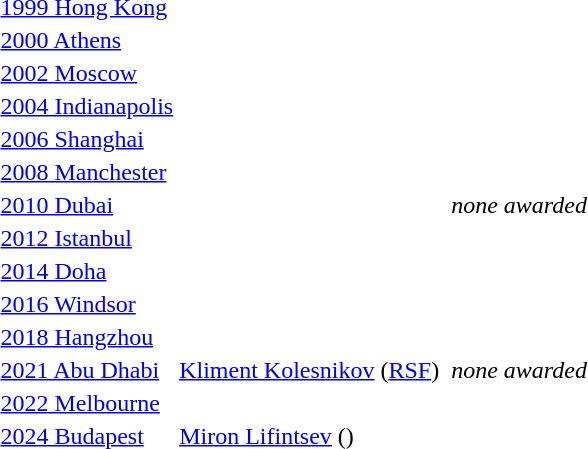<table>
<tr>
<td><a href='#'>1999 Hong Kong</a></td>
<td></td>
<td></td>
<td></td>
</tr>
<tr>
<td><a href='#'>2000 Athens</a></td>
<td></td>
<td></td>
<td></td>
</tr>
<tr>
<td><a href='#'>2002 Moscow</a></td>
<td></td>
<td></td>
<td></td>
</tr>
<tr>
<td><a href='#'>2004 Indianapolis</a></td>
<td></td>
<td></td>
<td></td>
</tr>
<tr>
<td><a href='#'>2006 Shanghai</a></td>
<td></td>
<td></td>
<td></td>
</tr>
<tr>
<td><a href='#'>2008 Manchester</a></td>
<td></td>
<td></td>
<td></td>
</tr>
<tr>
<td rowspan=2><a href='#'>2010 Dubai</a></td>
<td rowspan=2></td>
<td></td>
<td rowspan=2><em>none awarded</em></td>
</tr>
<tr>
<td></td>
</tr>
<tr>
<td><a href='#'>2012 Istanbul</a></td>
<td></td>
<td></td>
<td></td>
</tr>
<tr>
<td><a href='#'>2014 Doha</a></td>
<td></td>
<td></td>
<td></td>
</tr>
<tr>
<td><a href='#'>2016 Windsor</a></td>
<td></td>
<td></td>
<td></td>
</tr>
<tr>
<td><a href='#'>2018 Hangzhou</a></td>
<td></td>
<td></td>
<td></td>
</tr>
<tr>
<td rowspan=2><a href='#'>2021 Abu Dhabi</a></td>
<td rowspan=2><a href='#'>Kliment Kolesnikov</a> (<a href='#'>RSF</a>)</td>
<td></td>
<td rowspan=2><em>none awarded</em></td>
</tr>
<tr>
<td></td>
</tr>
<tr>
<td><a href='#'>2022 Melbourne</a></td>
<td></td>
<td></td>
<td></td>
</tr>
<tr>
<td><a href='#'>2024 Budapest</a></td>
<td> <a href='#'>Miron Lifintsev</a> ()</td>
<td></td>
<td></td>
</tr>
</table>
